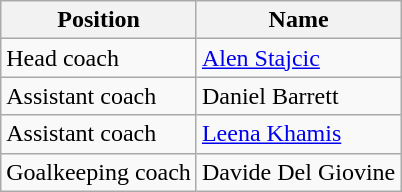<table class="wikitable">
<tr>
<th>Position</th>
<th>Name</th>
</tr>
<tr>
<td>Head coach</td>
<td> <a href='#'>Alen Stajcic</a></td>
</tr>
<tr>
<td>Assistant coach</td>
<td> Daniel Barrett</td>
</tr>
<tr>
<td>Assistant coach</td>
<td> <a href='#'>Leena Khamis</a></td>
</tr>
<tr>
<td>Goalkeeping coach</td>
<td> Davide Del Giovine</td>
</tr>
</table>
